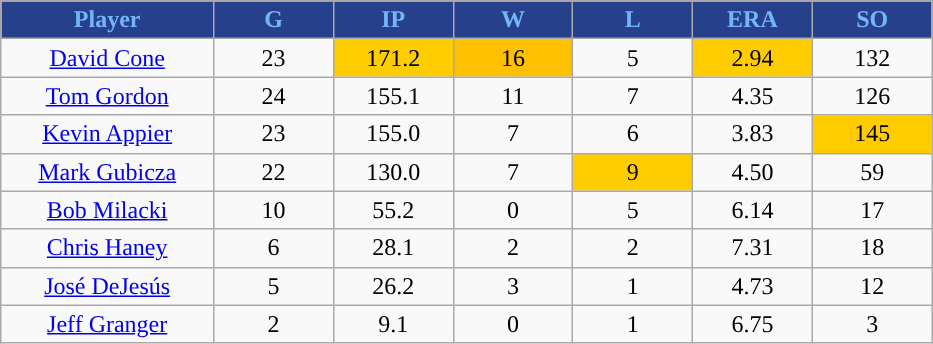<table class="wikitable sortable">
<tr>
<th style="background:#27408B;color:#74B4FA;" width="16%">Player</th>
<th style="background:#27408B;color:#74B4FA;" width="9%">G</th>
<th style="background:#27408B;color:#74B4FA;" width="9%">IP</th>
<th style="background:#27408B;color:#74B4FA;" width="9%">W</th>
<th style="background:#27408B;color:#74B4FA;" width="9%">L</th>
<th style="background:#27408B;color:#74B4FA;" width="9%">ERA</th>
<th style="background:#27408B;color:#74B4FA;" width="9%">SO</th>
</tr>
<tr style="text-align: center">
<td><a href='#'>David Cone</a></td>
<td>23</td>
<td bgcolor="#FFCC00">171.2</td>
<td bgcolor="#FFCC00'">16</td>
<td>5</td>
<td bgcolor="#FFCC00">2.94</td>
<td>132</td>
</tr>
<tr align=center>
<td><a href='#'>Tom Gordon</a></td>
<td>24</td>
<td>155.1</td>
<td>11</td>
<td>7</td>
<td>4.35</td>
<td>126</td>
</tr>
<tr align=center>
<td><a href='#'>Kevin Appier</a></td>
<td>23</td>
<td>155.0</td>
<td>7</td>
<td>6</td>
<td>3.83</td>
<td bgcolor="#FFCC00">145</td>
</tr>
<tr align=center>
<td><a href='#'>Mark Gubicza</a></td>
<td>22</td>
<td>130.0</td>
<td>7</td>
<td bgcolor="#FFCC00">9</td>
<td>4.50</td>
<td>59</td>
</tr>
<tr align=center>
<td><a href='#'>Bob Milacki</a></td>
<td>10</td>
<td>55.2</td>
<td>0</td>
<td>5</td>
<td>6.14</td>
<td>17</td>
</tr>
<tr align=center>
<td><a href='#'>Chris Haney</a></td>
<td>6</td>
<td>28.1</td>
<td>2</td>
<td>2</td>
<td>7.31</td>
<td>18</td>
</tr>
<tr align=center>
<td><a href='#'>José DeJesús</a></td>
<td>5</td>
<td>26.2</td>
<td>3</td>
<td>1</td>
<td>4.73</td>
<td>12</td>
</tr>
<tr align=center>
<td><a href='#'>Jeff Granger</a></td>
<td>2</td>
<td>9.1</td>
<td>0</td>
<td>1</td>
<td>6.75</td>
<td>3</td>
</tr>
</table>
